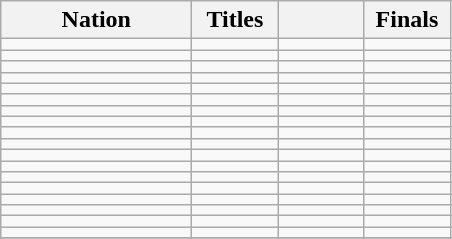<table class="wikitable sortable">
<tr>
<th width="120">Nation</th>
<th width="50">Titles</th>
<th width="50"></th>
<th width="50">Finals</th>
</tr>
<tr>
<td></td>
<td></td>
<td></td>
<td></td>
</tr>
<tr>
<td></td>
<td></td>
<td></td>
<td></td>
</tr>
<tr>
<td></td>
<td></td>
<td></td>
<td></td>
</tr>
<tr>
<td></td>
<td></td>
<td></td>
<td></td>
</tr>
<tr>
<td></td>
<td></td>
<td></td>
<td></td>
</tr>
<tr>
<td></td>
<td></td>
<td></td>
<td></td>
</tr>
<tr>
<td></td>
<td></td>
<td></td>
<td></td>
</tr>
<tr>
<td></td>
<td></td>
<td></td>
<td></td>
</tr>
<tr>
<td></td>
<td></td>
<td></td>
<td></td>
</tr>
<tr>
<td></td>
<td></td>
<td></td>
<td></td>
</tr>
<tr>
<td></td>
<td></td>
<td></td>
<td></td>
</tr>
<tr>
<td></td>
<td></td>
<td></td>
<td></td>
</tr>
<tr>
<td></td>
<td></td>
<td></td>
<td></td>
</tr>
<tr>
<td></td>
<td></td>
<td></td>
<td></td>
</tr>
<tr>
<td></td>
<td></td>
<td></td>
<td></td>
</tr>
<tr>
<td></td>
<td></td>
<td></td>
<td></td>
</tr>
<tr>
<td></td>
<td></td>
<td></td>
<td></td>
</tr>
<tr>
<td></td>
<td></td>
<td></td>
<td></td>
</tr>
<tr>
</tr>
</table>
